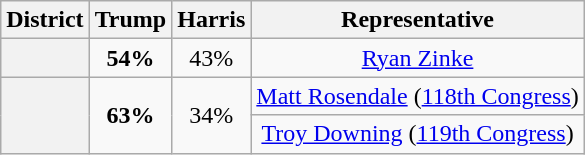<table class=wikitable>
<tr>
<th>District</th>
<th>Trump</th>
<th>Harris</th>
<th>Representative</th>
</tr>
<tr align=center>
<th></th>
<td><strong>54%</strong></td>
<td>43%</td>
<td><a href='#'>Ryan Zinke</a></td>
</tr>
<tr align=center>
<th rowspan=2 ></th>
<td rowspan=2><strong>63%</strong></td>
<td rowspan=2>34%</td>
<td><a href='#'>Matt Rosendale</a> (<a href='#'>118th Congress</a>)</td>
</tr>
<tr align=center>
<td><a href='#'>Troy Downing</a> (<a href='#'>119th Congress</a>)</td>
</tr>
</table>
